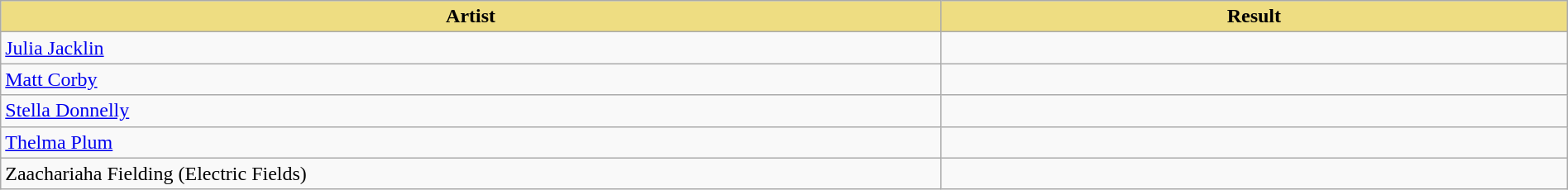<table class="wikitable" width=100%>
<tr>
<th style="width:15%;background:#EEDD82;">Artist</th>
<th style="width:10%;background:#EEDD82;">Result</th>
</tr>
<tr>
<td><a href='#'>Julia Jacklin</a></td>
<td></td>
</tr>
<tr>
<td><a href='#'>Matt Corby</a></td>
<td></td>
</tr>
<tr>
<td><a href='#'>Stella Donnelly</a></td>
<td></td>
</tr>
<tr>
<td><a href='#'>Thelma Plum</a></td>
<td></td>
</tr>
<tr>
<td>Zaachariaha Fielding (Electric Fields)</td>
<td></td>
</tr>
</table>
